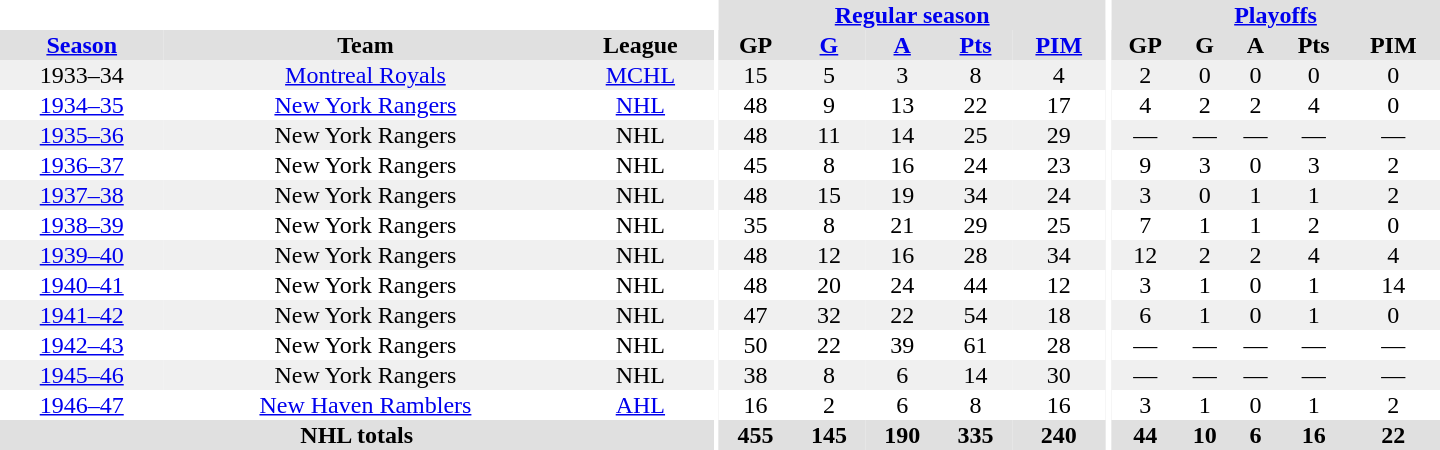<table border="0" cellpadding="1" cellspacing="0" style="text-align:center; width:60em">
<tr bgcolor="#e0e0e0">
<th colspan="3" bgcolor="#ffffff"></th>
<th rowspan="100" bgcolor="#ffffff"></th>
<th colspan="5"><a href='#'>Regular season</a></th>
<th rowspan="100" bgcolor="#ffffff"></th>
<th colspan="5"><a href='#'>Playoffs</a></th>
</tr>
<tr bgcolor="#e0e0e0">
<th><a href='#'>Season</a></th>
<th>Team</th>
<th>League</th>
<th>GP</th>
<th><a href='#'>G</a></th>
<th><a href='#'>A</a></th>
<th><a href='#'>Pts</a></th>
<th><a href='#'>PIM</a></th>
<th>GP</th>
<th>G</th>
<th>A</th>
<th>Pts</th>
<th>PIM</th>
</tr>
<tr style="background:#f0f0f0;">
<td>1933–34</td>
<td><a href='#'>Montreal Royals</a></td>
<td><a href='#'>MCHL</a></td>
<td>15</td>
<td>5</td>
<td>3</td>
<td>8</td>
<td>4</td>
<td>2</td>
<td>0</td>
<td>0</td>
<td>0</td>
<td>0</td>
</tr>
<tr>
<td><a href='#'>1934–35</a></td>
<td><a href='#'>New York Rangers</a></td>
<td><a href='#'>NHL</a></td>
<td>48</td>
<td>9</td>
<td>13</td>
<td>22</td>
<td>17</td>
<td>4</td>
<td>2</td>
<td>2</td>
<td>4</td>
<td>0</td>
</tr>
<tr style="background:#f0f0f0;">
<td><a href='#'>1935–36</a></td>
<td>New York Rangers</td>
<td>NHL</td>
<td>48</td>
<td>11</td>
<td>14</td>
<td>25</td>
<td>29</td>
<td>—</td>
<td>—</td>
<td>—</td>
<td>—</td>
<td>—</td>
</tr>
<tr>
<td><a href='#'>1936–37</a></td>
<td>New York Rangers</td>
<td>NHL</td>
<td>45</td>
<td>8</td>
<td>16</td>
<td>24</td>
<td>23</td>
<td>9</td>
<td>3</td>
<td>0</td>
<td>3</td>
<td>2</td>
</tr>
<tr style="background:#f0f0f0;">
<td><a href='#'>1937–38</a></td>
<td>New York Rangers</td>
<td>NHL</td>
<td>48</td>
<td>15</td>
<td>19</td>
<td>34</td>
<td>24</td>
<td>3</td>
<td>0</td>
<td>1</td>
<td>1</td>
<td>2</td>
</tr>
<tr>
<td><a href='#'>1938–39</a></td>
<td>New York Rangers</td>
<td>NHL</td>
<td>35</td>
<td>8</td>
<td>21</td>
<td>29</td>
<td>25</td>
<td>7</td>
<td>1</td>
<td>1</td>
<td>2</td>
<td>0</td>
</tr>
<tr style="background:#f0f0f0;">
<td><a href='#'>1939–40</a></td>
<td>New York Rangers</td>
<td>NHL</td>
<td>48</td>
<td>12</td>
<td>16</td>
<td>28</td>
<td>34</td>
<td>12</td>
<td>2</td>
<td>2</td>
<td>4</td>
<td>4</td>
</tr>
<tr>
<td><a href='#'>1940–41</a></td>
<td>New York Rangers</td>
<td>NHL</td>
<td>48</td>
<td>20</td>
<td>24</td>
<td>44</td>
<td>12</td>
<td>3</td>
<td>1</td>
<td>0</td>
<td>1</td>
<td>14</td>
</tr>
<tr style="background:#f0f0f0;">
<td><a href='#'>1941–42</a></td>
<td>New York Rangers</td>
<td>NHL</td>
<td>47</td>
<td>32</td>
<td>22</td>
<td>54</td>
<td>18</td>
<td>6</td>
<td>1</td>
<td>0</td>
<td>1</td>
<td>0</td>
</tr>
<tr>
<td><a href='#'>1942–43</a></td>
<td>New York Rangers</td>
<td>NHL</td>
<td>50</td>
<td>22</td>
<td>39</td>
<td>61</td>
<td>28</td>
<td>—</td>
<td>—</td>
<td>—</td>
<td>—</td>
<td>—</td>
</tr>
<tr style="background:#f0f0f0;">
<td><a href='#'>1945–46</a></td>
<td>New York Rangers</td>
<td>NHL</td>
<td>38</td>
<td>8</td>
<td>6</td>
<td>14</td>
<td>30</td>
<td>—</td>
<td>—</td>
<td>—</td>
<td>—</td>
<td>—</td>
</tr>
<tr>
<td><a href='#'>1946–47</a></td>
<td><a href='#'>New Haven Ramblers</a></td>
<td><a href='#'>AHL</a></td>
<td>16</td>
<td>2</td>
<td>6</td>
<td>8</td>
<td>16</td>
<td>3</td>
<td>1</td>
<td>0</td>
<td>1</td>
<td>2</td>
</tr>
<tr bgcolor="#e0e0e0">
<th colspan="3">NHL totals</th>
<th>455</th>
<th>145</th>
<th>190</th>
<th>335</th>
<th>240</th>
<th>44</th>
<th>10</th>
<th>6</th>
<th>16</th>
<th>22</th>
</tr>
</table>
